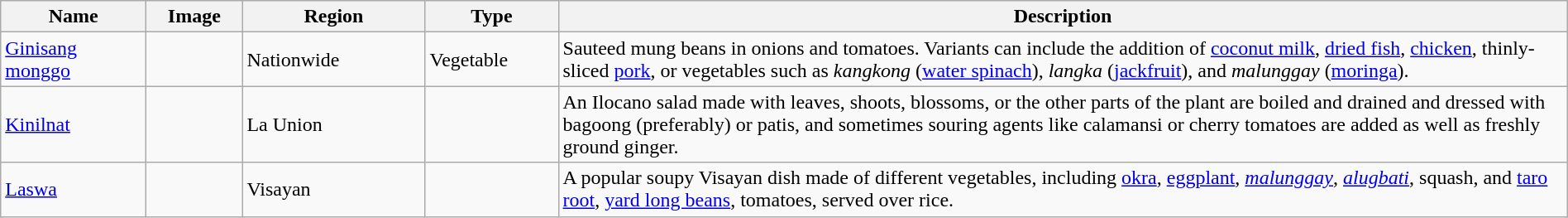<table class="wikitable sortable" width="100%">
<tr>
<th style="width:110px;">Name</th>
<th style="width:70px;">Image</th>
<th style="width:140px;">Region</th>
<th style="width:100px;">Type</th>
<th>Description</th>
</tr>
<tr>
<td><a href='#'>Ginisang monggo</a></td>
<td></td>
<td>Nationwide</td>
<td>Vegetable</td>
<td>Sauteed mung beans in onions and tomatoes. Variants can include the addition of <a href='#'>coconut milk</a>, <a href='#'>dried fish</a>, <a href='#'>chicken</a>, thinly-sliced <a href='#'>pork</a>, or vegetables such as <em>kangkong</em> (<a href='#'>water spinach</a>), <em>langka</em> (<a href='#'>jackfruit</a>), and <em>malunggay</em> (<a href='#'>moringa</a>).</td>
</tr>
<tr>
<td><a href='#'>Kinilnat</a></td>
<td></td>
<td>La Union</td>
<td></td>
<td>An Ilocano salad made with leaves, shoots, blossoms, or the other parts of the plant are boiled and drained and dressed with bagoong (preferably) or patis, and sometimes souring agents like calamansi or cherry tomatoes are added as well as freshly ground ginger.</td>
</tr>
<tr>
<td><a href='#'>Laswa</a></td>
<td></td>
<td>Visayan</td>
<td></td>
<td>A popular soupy Visayan dish made of different vegetables, including <a href='#'>okra</a>, <a href='#'>eggplant</a>, <em><a href='#'>malunggay</a></em>, <em><a href='#'>alugbati</a></em>, squash, and <a href='#'>taro root</a>, <a href='#'>yard long beans</a>, tomatoes, served over rice.</td>
</tr>
</table>
